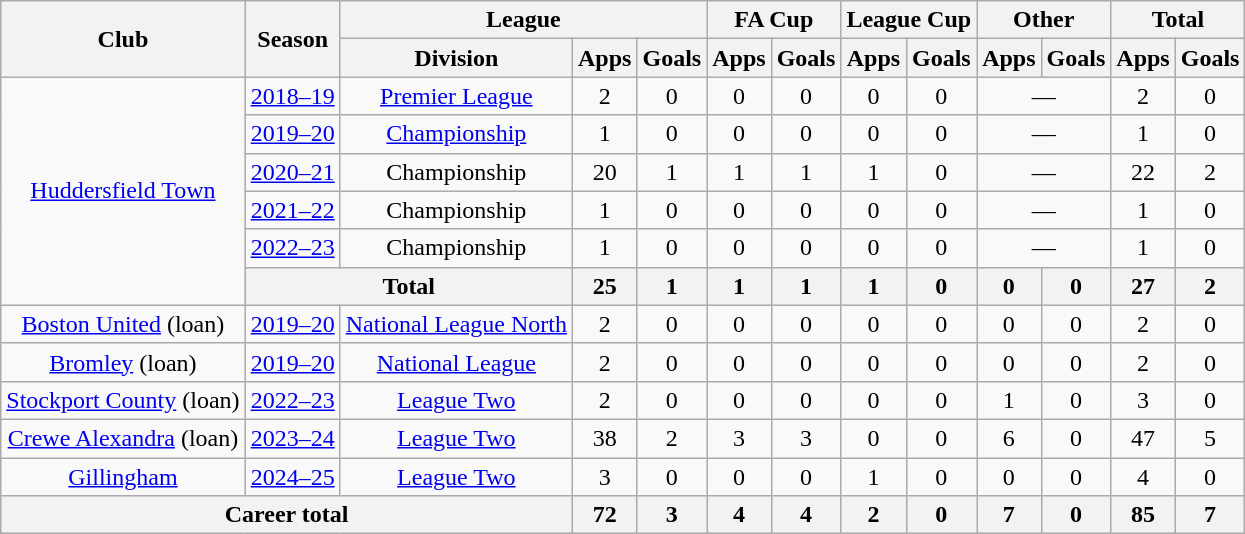<table class="wikitable" style="text-align: center;">
<tr>
<th rowspan="2">Club</th>
<th rowspan="2">Season</th>
<th colspan="3">League</th>
<th colspan="2">FA Cup</th>
<th colspan="2">League Cup</th>
<th colspan="2">Other</th>
<th colspan="2">Total</th>
</tr>
<tr>
<th>Division</th>
<th>Apps</th>
<th>Goals</th>
<th>Apps</th>
<th>Goals</th>
<th>Apps</th>
<th>Goals</th>
<th>Apps</th>
<th>Goals</th>
<th>Apps</th>
<th>Goals</th>
</tr>
<tr>
<td rowspan=6><a href='#'>Huddersfield Town</a></td>
<td><a href='#'>2018–19</a></td>
<td><a href='#'>Premier League</a></td>
<td>2</td>
<td>0</td>
<td>0</td>
<td>0</td>
<td>0</td>
<td>0</td>
<td colspan="2">—</td>
<td>2</td>
<td>0</td>
</tr>
<tr>
<td><a href='#'>2019–20</a></td>
<td><a href='#'>Championship</a></td>
<td>1</td>
<td>0</td>
<td>0</td>
<td>0</td>
<td>0</td>
<td>0</td>
<td colspan="2">—</td>
<td>1</td>
<td>0</td>
</tr>
<tr>
<td><a href='#'>2020–21</a></td>
<td>Championship</td>
<td>20</td>
<td>1</td>
<td>1</td>
<td>1</td>
<td>1</td>
<td>0</td>
<td colspan="2">—</td>
<td>22</td>
<td>2</td>
</tr>
<tr>
<td><a href='#'>2021–22</a></td>
<td>Championship</td>
<td>1</td>
<td>0</td>
<td>0</td>
<td>0</td>
<td>0</td>
<td>0</td>
<td colspan="2">—</td>
<td>1</td>
<td>0</td>
</tr>
<tr>
<td><a href='#'>2022–23</a></td>
<td>Championship</td>
<td>1</td>
<td>0</td>
<td>0</td>
<td>0</td>
<td>0</td>
<td>0</td>
<td colspan="2">—</td>
<td>1</td>
<td>0</td>
</tr>
<tr>
<th colspan=2>Total</th>
<th>25</th>
<th>1</th>
<th>1</th>
<th>1</th>
<th>1</th>
<th>0</th>
<th>0</th>
<th>0</th>
<th>27</th>
<th>2</th>
</tr>
<tr>
<td><a href='#'>Boston United</a> (loan)</td>
<td><a href='#'>2019–20</a></td>
<td><a href='#'>National League North</a></td>
<td>2</td>
<td>0</td>
<td>0</td>
<td>0</td>
<td>0</td>
<td>0</td>
<td>0</td>
<td>0</td>
<td>2</td>
<td>0</td>
</tr>
<tr>
<td><a href='#'>Bromley</a> (loan)</td>
<td><a href='#'>2019–20</a></td>
<td><a href='#'>National League</a></td>
<td>2</td>
<td>0</td>
<td>0</td>
<td>0</td>
<td>0</td>
<td>0</td>
<td>0</td>
<td>0</td>
<td>2</td>
<td>0</td>
</tr>
<tr>
<td><a href='#'>Stockport County</a> (loan)</td>
<td><a href='#'>2022–23</a></td>
<td><a href='#'>League Two</a></td>
<td>2</td>
<td>0</td>
<td>0</td>
<td>0</td>
<td>0</td>
<td>0</td>
<td>1</td>
<td>0</td>
<td>3</td>
<td>0</td>
</tr>
<tr>
<td><a href='#'>Crewe Alexandra</a> (loan)</td>
<td><a href='#'>2023–24</a></td>
<td><a href='#'>League Two</a></td>
<td>38</td>
<td>2</td>
<td>3</td>
<td>3</td>
<td>0</td>
<td>0</td>
<td>6</td>
<td>0</td>
<td>47</td>
<td>5</td>
</tr>
<tr>
<td><a href='#'>Gillingham</a></td>
<td><a href='#'>2024–25</a></td>
<td><a href='#'>League Two</a></td>
<td>3</td>
<td>0</td>
<td>0</td>
<td>0</td>
<td>1</td>
<td>0</td>
<td>0</td>
<td>0</td>
<td>4</td>
<td>0</td>
</tr>
<tr>
<th colspan="3">Career total</th>
<th>72</th>
<th>3</th>
<th>4</th>
<th>4</th>
<th>2</th>
<th>0</th>
<th>7</th>
<th>0</th>
<th>85</th>
<th>7</th>
</tr>
</table>
